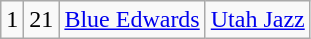<table class="wikitable">
<tr style="text-align:center;" bgcolor="">
<td>1</td>
<td>21</td>
<td><a href='#'>Blue Edwards</a></td>
<td><a href='#'>Utah Jazz</a></td>
</tr>
</table>
